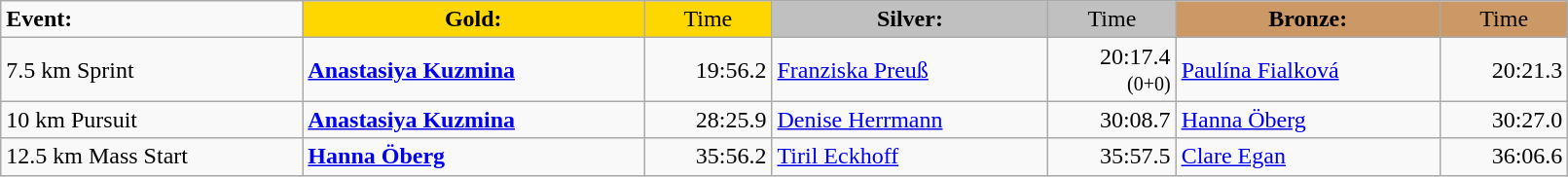<table class="wikitable" width=85%>
<tr>
<td><strong>Event:</strong></td>
<td style="text-align:center;background-color:gold;"><strong>Gold:</strong></td>
<td style="text-align:center;background-color:gold;">Time</td>
<td style="text-align:center;background-color:silver;"><strong>Silver:</strong></td>
<td style="text-align:center;background-color:silver;">Time</td>
<td style="text-align:center;background-color:#CC9966;"><strong>Bronze:</strong></td>
<td style="text-align:center;background-color:#CC9966;">Time</td>
</tr>
<tr>
<td>7.5 km Sprint</td>
<td><strong><a href='#'>Anastasiya Kuzmina</a></strong><br></td>
<td align="right">19:56.2 <br> </td>
<td><a href='#'>Franziska Preuß</a><br><small></small></td>
<td align="right">20:17.4<br><small>(0+0)</small></td>
<td><a href='#'>Paulína Fialková</a><br></td>
<td align="right">20:21.3 <br> </td>
</tr>
<tr>
<td>10 km Pursuit</td>
<td><strong><a href='#'>Anastasiya Kuzmina</a></strong><br></td>
<td align="right">28:25.9 <br> </td>
<td><a href='#'>Denise Herrmann</a><br></td>
<td align="right">30:08.7 <br> </td>
<td><a href='#'>Hanna Öberg</a><br></td>
<td align="right">30:27.0 <br> </td>
</tr>
<tr>
<td>12.5 km Mass Start</td>
<td><strong><a href='#'>Hanna Öberg</a></strong><br></td>
<td align="right">35:56.2 <br> </td>
<td><a href='#'>Tiril Eckhoff</a><br></td>
<td align="right">35:57.5 <br> </td>
<td><a href='#'>Clare Egan</a><br></td>
<td align="right">36:06.6 <br> </td>
</tr>
</table>
